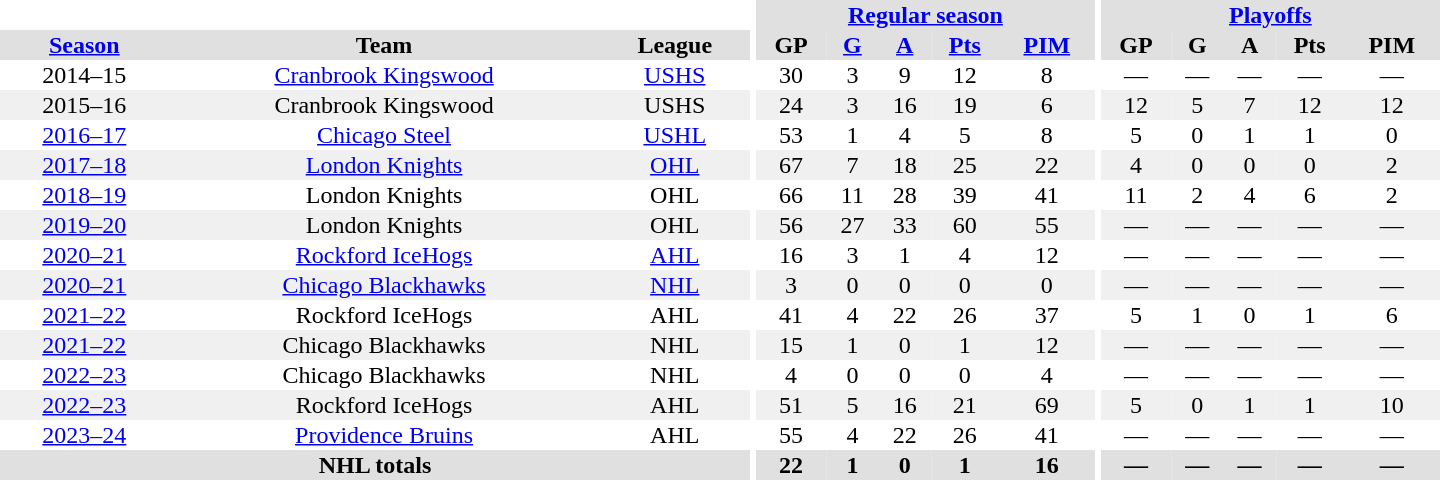<table border="0" cellpadding="1" cellspacing="0" style="text-align:center; width:60em">
<tr bgcolor="#e0e0e0">
<th colspan="3" bgcolor="#ffffff"></th>
<th rowspan="99" bgcolor="#ffffff"></th>
<th colspan="5"><a href='#'>Regular season</a></th>
<th rowspan="99" bgcolor="#ffffff"></th>
<th colspan="5"><a href='#'>Playoffs</a></th>
</tr>
<tr bgcolor="#e0e0e0">
<th><a href='#'>Season</a></th>
<th>Team</th>
<th>League</th>
<th>GP</th>
<th><a href='#'>G</a></th>
<th><a href='#'>A</a></th>
<th><a href='#'>Pts</a></th>
<th><a href='#'>PIM</a></th>
<th>GP</th>
<th>G</th>
<th>A</th>
<th>Pts</th>
<th>PIM</th>
</tr>
<tr>
<td>2014–15</td>
<td><a href='#'>Cranbrook Kingswood</a></td>
<td><a href='#'>USHS</a></td>
<td>30</td>
<td>3</td>
<td>9</td>
<td>12</td>
<td>8</td>
<td>—</td>
<td>—</td>
<td>—</td>
<td>—</td>
<td>—</td>
</tr>
<tr bgcolor="#f0f0f0">
<td>2015–16</td>
<td>Cranbrook Kingswood</td>
<td>USHS</td>
<td>24</td>
<td>3</td>
<td>16</td>
<td>19</td>
<td>6</td>
<td>12</td>
<td>5</td>
<td>7</td>
<td>12</td>
<td>12</td>
</tr>
<tr>
<td><a href='#'>2016–17</a></td>
<td><a href='#'>Chicago Steel</a></td>
<td><a href='#'>USHL</a></td>
<td>53</td>
<td>1</td>
<td>4</td>
<td>5</td>
<td>8</td>
<td>5</td>
<td>0</td>
<td>1</td>
<td>1</td>
<td>0</td>
</tr>
<tr bgcolor="#f0f0f0">
<td><a href='#'>2017–18</a></td>
<td><a href='#'>London Knights</a></td>
<td><a href='#'>OHL</a></td>
<td>67</td>
<td>7</td>
<td>18</td>
<td>25</td>
<td>22</td>
<td>4</td>
<td>0</td>
<td>0</td>
<td>0</td>
<td>2</td>
</tr>
<tr>
<td><a href='#'>2018–19</a></td>
<td>London Knights</td>
<td>OHL</td>
<td>66</td>
<td>11</td>
<td>28</td>
<td>39</td>
<td>41</td>
<td>11</td>
<td>2</td>
<td>4</td>
<td>6</td>
<td>2</td>
</tr>
<tr bgcolor="#f0f0f0">
<td><a href='#'>2019–20</a></td>
<td>London Knights</td>
<td>OHL</td>
<td>56</td>
<td>27</td>
<td>33</td>
<td>60</td>
<td>55</td>
<td>—</td>
<td>—</td>
<td>—</td>
<td>—</td>
<td>—</td>
</tr>
<tr>
<td><a href='#'>2020–21</a></td>
<td><a href='#'>Rockford IceHogs</a></td>
<td><a href='#'>AHL</a></td>
<td>16</td>
<td>3</td>
<td>1</td>
<td>4</td>
<td>12</td>
<td>—</td>
<td>—</td>
<td>—</td>
<td>—</td>
<td>—</td>
</tr>
<tr bgcolor="#f0f0f0">
<td><a href='#'>2020–21</a></td>
<td><a href='#'>Chicago Blackhawks</a></td>
<td><a href='#'>NHL</a></td>
<td>3</td>
<td>0</td>
<td>0</td>
<td>0</td>
<td>0</td>
<td>—</td>
<td>—</td>
<td>—</td>
<td>—</td>
<td>—</td>
</tr>
<tr>
<td><a href='#'>2021–22</a></td>
<td>Rockford IceHogs</td>
<td>AHL</td>
<td>41</td>
<td>4</td>
<td>22</td>
<td>26</td>
<td>37</td>
<td>5</td>
<td>1</td>
<td>0</td>
<td>1</td>
<td>6</td>
</tr>
<tr bgcolor="#f0f0f0">
<td><a href='#'>2021–22</a></td>
<td>Chicago Blackhawks</td>
<td>NHL</td>
<td>15</td>
<td>1</td>
<td>0</td>
<td>1</td>
<td>12</td>
<td>—</td>
<td>—</td>
<td>—</td>
<td>—</td>
<td>—</td>
</tr>
<tr>
<td><a href='#'>2022–23</a></td>
<td>Chicago Blackhawks</td>
<td>NHL</td>
<td>4</td>
<td>0</td>
<td>0</td>
<td>0</td>
<td>4</td>
<td>—</td>
<td>—</td>
<td>—</td>
<td>—</td>
<td>—</td>
</tr>
<tr bgcolor="#f0f0f0">
<td><a href='#'>2022–23</a></td>
<td>Rockford IceHogs</td>
<td>AHL</td>
<td>51</td>
<td>5</td>
<td>16</td>
<td>21</td>
<td>69</td>
<td>5</td>
<td>0</td>
<td>1</td>
<td>1</td>
<td>10</td>
</tr>
<tr>
<td><a href='#'>2023–24</a></td>
<td><a href='#'>Providence Bruins</a></td>
<td>AHL</td>
<td>55</td>
<td>4</td>
<td>22</td>
<td>26</td>
<td>41</td>
<td>—</td>
<td>—</td>
<td>—</td>
<td>—</td>
<td>—</td>
</tr>
<tr bgcolor="#e0e0e0">
<th colspan="3">NHL totals</th>
<th>22</th>
<th>1</th>
<th>0</th>
<th>1</th>
<th>16</th>
<th>—</th>
<th>—</th>
<th>—</th>
<th>—</th>
<th>—</th>
</tr>
</table>
